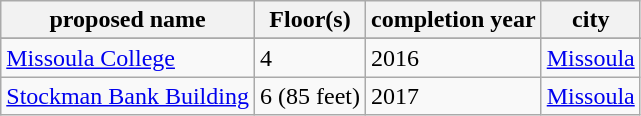<table class="wikitable sortable">
<tr>
<th>proposed name</th>
<th>Floor(s)</th>
<th>completion year</th>
<th>city</th>
</tr>
<tr>
</tr>
<tr>
<td><a href='#'>Missoula College</a></td>
<td>4</td>
<td>2016</td>
<td><a href='#'>Missoula</a></td>
</tr>
<tr>
<td><a href='#'>Stockman Bank Building</a></td>
<td>6 (85 feet)</td>
<td>2017</td>
<td><a href='#'>Missoula</a></td>
</tr>
</table>
